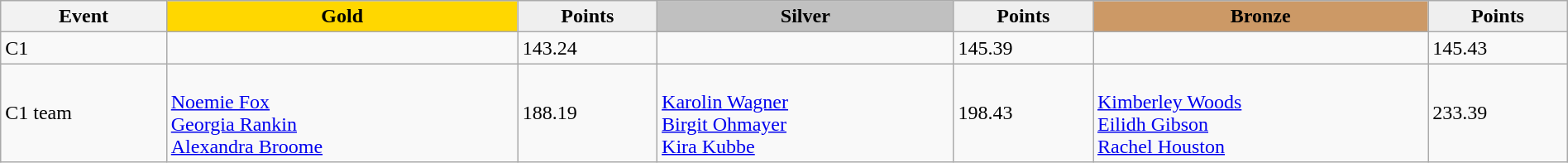<table class="wikitable" width=100%>
<tr>
<th>Event</th>
<td align=center bgcolor="gold"><strong>Gold</strong></td>
<td align=center bgcolor="EFEFEF"><strong>Points</strong></td>
<td align=center bgcolor="silver"><strong>Silver</strong></td>
<td align=center bgcolor="EFEFEF"><strong>Points</strong></td>
<td align=center bgcolor="CC9966"><strong>Bronze</strong></td>
<td align=center bgcolor="EFEFEF"><strong>Points</strong></td>
</tr>
<tr>
<td>C1</td>
<td></td>
<td>143.24</td>
<td></td>
<td>145.39</td>
<td></td>
<td>145.43</td>
</tr>
<tr>
<td>C1 team</td>
<td><br><a href='#'>Noemie Fox</a><br><a href='#'>Georgia Rankin</a><br><a href='#'>Alexandra Broome</a></td>
<td>188.19</td>
<td><br><a href='#'>Karolin Wagner</a><br><a href='#'>Birgit Ohmayer</a><br><a href='#'>Kira Kubbe</a></td>
<td>198.43</td>
<td><br><a href='#'>Kimberley Woods</a><br><a href='#'>Eilidh Gibson</a><br><a href='#'>Rachel Houston</a></td>
<td>233.39</td>
</tr>
</table>
